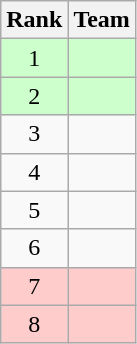<table class=wikitable style="text-align: center;">
<tr>
<th>Rank</th>
<th>Team</th>
</tr>
<tr style="background: #CCFFCC;">
<td>1</td>
<td style="text-align: left;"><strong></strong></td>
</tr>
<tr style="background: #CCFFCC;">
<td>2</td>
<td style="text-align: left;"><strong></strong></td>
</tr>
<tr>
<td>3</td>
<td style="text-align: left;"></td>
</tr>
<tr>
<td>4</td>
<td style="text-align: left;"></td>
</tr>
<tr>
<td>5</td>
<td style="text-align: left;"></td>
</tr>
<tr>
<td>6</td>
<td style="text-align: left;"></td>
</tr>
<tr style="background: #FFCCCC;">
<td>7</td>
<td style="text-align: left;"></td>
</tr>
<tr style="background: #FFCCCC;">
<td>8</td>
<td style="text-align: left;"></td>
</tr>
</table>
